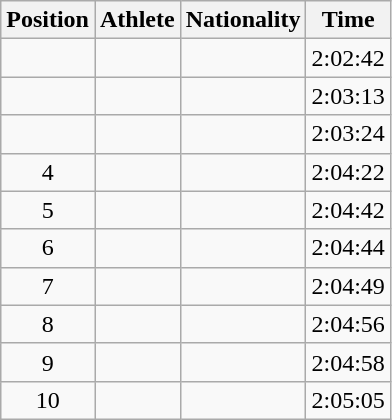<table class="wikitable sortable">
<tr>
<th scope="col">Position</th>
<th scope="col">Athlete</th>
<th scope="col">Nationality</th>
<th scope="col">Time</th>
</tr>
<tr>
<td style="text-align:center"></td>
<td></td>
<td></td>
<td>2:02:42</td>
</tr>
<tr>
<td style="text-align:center"></td>
<td></td>
<td></td>
<td>2:03:13</td>
</tr>
<tr>
<td style="text-align:center"></td>
<td></td>
<td></td>
<td>2:03:24</td>
</tr>
<tr>
<td style="text-align:center">4</td>
<td></td>
<td></td>
<td>2:04:22</td>
</tr>
<tr>
<td style="text-align:center">5</td>
<td></td>
<td></td>
<td>2:04:42</td>
</tr>
<tr>
<td style="text-align:center">6</td>
<td></td>
<td></td>
<td>2:04:44</td>
</tr>
<tr>
<td style="text-align:center">7</td>
<td></td>
<td></td>
<td>2:04:49</td>
</tr>
<tr>
<td style="text-align:center">8</td>
<td></td>
<td></td>
<td>2:04:56</td>
</tr>
<tr>
<td style="text-align:center">9</td>
<td></td>
<td></td>
<td>2:04:58</td>
</tr>
<tr>
<td style="text-align:center">10</td>
<td></td>
<td></td>
<td>2:05:05</td>
</tr>
</table>
